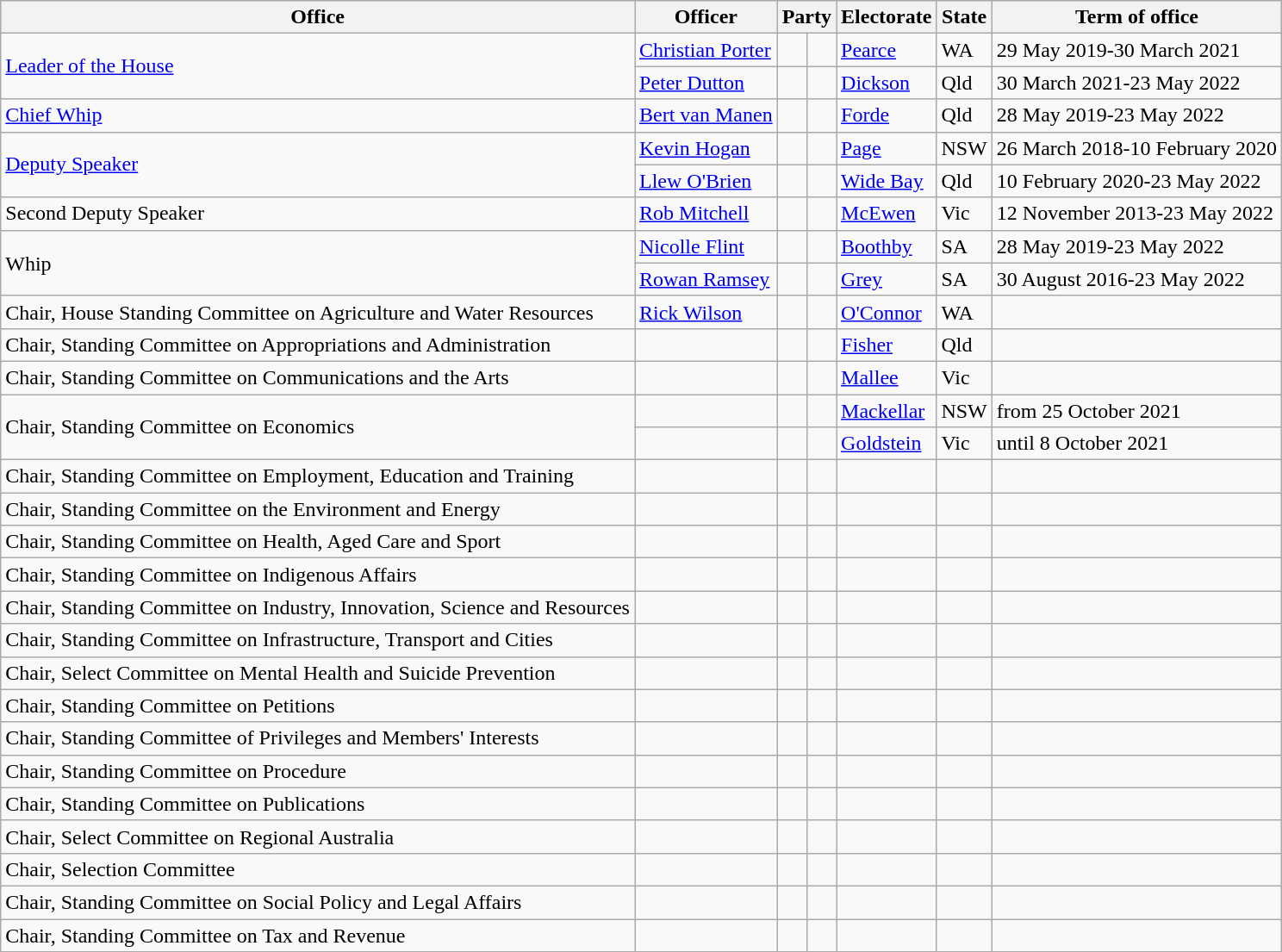<table class="wikitable sortable">
<tr>
<th>Office</th>
<th>Officer</th>
<th colspan="2">Party</th>
<th>Electorate</th>
<th>State</th>
<th>Term of office</th>
</tr>
<tr>
<td rowspan="2"><a href='#'>Leader of the House</a></td>
<td><a href='#'>Christian Porter</a> </td>
<td></td>
<td></td>
<td><a href='#'>Pearce</a></td>
<td>WA</td>
<td>29 May 2019-30 March 2021</td>
</tr>
<tr>
<td><a href='#'>Peter Dutton</a></td>
<td></td>
<td></td>
<td><a href='#'>Dickson</a></td>
<td>Qld</td>
<td>30 March 2021-23 May 2022</td>
</tr>
<tr>
<td><a href='#'>Chief Whip</a></td>
<td><a href='#'>Bert van Manen</a></td>
<td></td>
<td></td>
<td><a href='#'>Forde</a></td>
<td>Qld</td>
<td>28 May 2019-23 May 2022</td>
</tr>
<tr>
<td rowspan="2"><a href='#'>Deputy Speaker</a></td>
<td><a href='#'>Kevin Hogan</a></td>
<td></td>
<td></td>
<td><a href='#'>Page</a></td>
<td>NSW</td>
<td>26 March 2018-10 February 2020</td>
</tr>
<tr>
<td><a href='#'>Llew O'Brien</a></td>
<td></td>
<td></td>
<td><a href='#'>Wide Bay</a></td>
<td>Qld</td>
<td>10 February 2020-23 May 2022</td>
</tr>
<tr>
<td>Second Deputy Speaker</td>
<td><a href='#'>Rob Mitchell</a></td>
<td></td>
<td></td>
<td><a href='#'>McEwen</a></td>
<td>Vic</td>
<td>12 November 2013-23 May 2022</td>
</tr>
<tr>
<td rowspan="2">Whip</td>
<td><a href='#'>Nicolle Flint</a></td>
<td></td>
<td></td>
<td><a href='#'>Boothby</a></td>
<td>SA</td>
<td>28 May 2019-23 May 2022</td>
</tr>
<tr>
<td><a href='#'>Rowan Ramsey</a></td>
<td></td>
<td></td>
<td><a href='#'>Grey</a></td>
<td>SA</td>
<td>30 August 2016-23 May 2022</td>
</tr>
<tr>
<td>Chair, House Standing Committee on Agriculture and Water Resources</td>
<td><a href='#'>Rick Wilson</a></td>
<td></td>
<td></td>
<td><a href='#'>O'Connor</a></td>
<td>WA</td>
<td></td>
</tr>
<tr>
<td>Chair, Standing Committee on Appropriations and Administration</td>
<td></td>
<td></td>
<td></td>
<td><a href='#'>Fisher</a></td>
<td>Qld</td>
<td></td>
</tr>
<tr>
<td>Chair, Standing Committee on Communications and the Arts</td>
<td></td>
<td></td>
<td></td>
<td><a href='#'>Mallee</a></td>
<td>Vic</td>
<td></td>
</tr>
<tr>
<td rowspan="2">Chair, Standing Committee on Economics</td>
<td></td>
<td></td>
<td></td>
<td><a href='#'>Mackellar</a></td>
<td>NSW</td>
<td>from 25 October 2021</td>
</tr>
<tr>
<td></td>
<td></td>
<td></td>
<td><a href='#'>Goldstein</a></td>
<td>Vic</td>
<td>until 8 October 2021</td>
</tr>
<tr>
<td>Chair, Standing Committee on Employment, Education and Training</td>
<td></td>
<td></td>
<td></td>
<td></td>
<td></td>
<td></td>
</tr>
<tr>
<td>Chair, Standing Committee on the Environment and Energy</td>
<td></td>
<td></td>
<td></td>
<td></td>
<td></td>
<td></td>
</tr>
<tr>
<td>Chair, Standing Committee on Health, Aged Care and Sport</td>
<td></td>
<td></td>
<td></td>
<td></td>
<td></td>
<td></td>
</tr>
<tr>
<td>Chair, Standing Committee on Indigenous Affairs</td>
<td></td>
<td></td>
<td></td>
<td></td>
<td></td>
<td></td>
</tr>
<tr>
<td>Chair, Standing Committee on Industry, Innovation, Science and Resources</td>
<td></td>
<td></td>
<td></td>
<td></td>
<td></td>
<td></td>
</tr>
<tr>
<td>Chair, Standing Committee on Infrastructure, Transport and Cities</td>
<td></td>
<td></td>
<td></td>
<td></td>
<td></td>
<td></td>
</tr>
<tr>
<td>Chair, Select Committee on Mental Health and Suicide Prevention</td>
<td></td>
<td></td>
<td></td>
<td></td>
<td></td>
<td></td>
</tr>
<tr>
<td>Chair, Standing Committee on Petitions</td>
<td></td>
<td></td>
<td></td>
<td></td>
<td></td>
<td></td>
</tr>
<tr>
<td>Chair, Standing Committee of Privileges and Members' Interests</td>
<td></td>
<td></td>
<td></td>
<td></td>
<td></td>
<td></td>
</tr>
<tr>
<td>Chair, Standing Committee on Procedure</td>
<td></td>
<td></td>
<td></td>
<td></td>
<td></td>
<td></td>
</tr>
<tr>
<td>Chair, Standing Committee on Publications</td>
<td></td>
<td></td>
<td></td>
<td></td>
<td></td>
<td></td>
</tr>
<tr>
<td>Chair, Select Committee on Regional Australia</td>
<td></td>
<td></td>
<td></td>
<td></td>
<td></td>
<td></td>
</tr>
<tr>
<td>Chair, Selection Committee</td>
<td></td>
<td></td>
<td></td>
<td></td>
<td></td>
<td></td>
</tr>
<tr>
<td>Chair, Standing Committee on Social Policy and Legal Affairs</td>
<td></td>
<td></td>
<td></td>
<td></td>
<td></td>
<td></td>
</tr>
<tr>
<td>Chair, Standing Committee on Tax and Revenue</td>
<td></td>
<td></td>
<td></td>
<td></td>
<td></td>
<td></td>
</tr>
</table>
